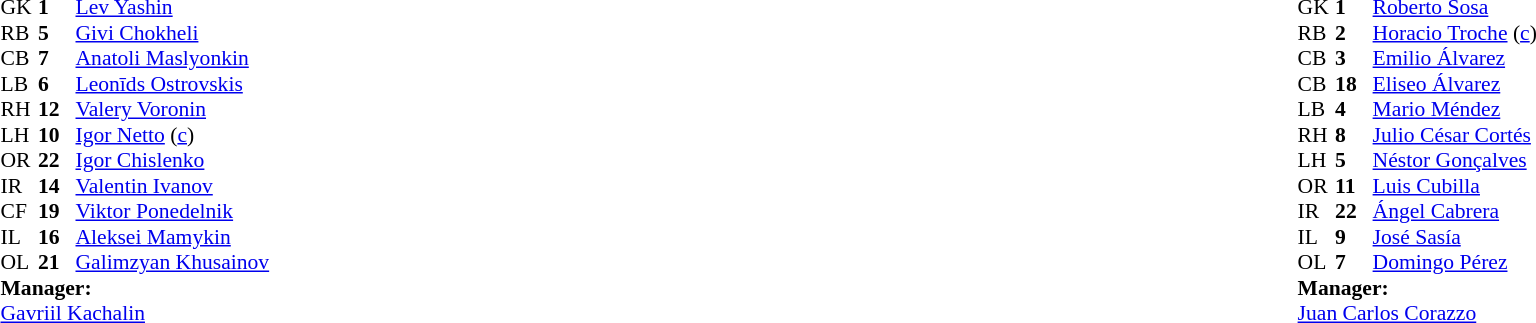<table width="100%">
<tr>
<td valign="top" width="50%"><br><table style="font-size: 90%" cellspacing="0" cellpadding="0">
<tr>
<th width="25"></th>
<th width="25"></th>
</tr>
<tr>
<td>GK</td>
<td><strong>1</strong></td>
<td><a href='#'>Lev Yashin</a></td>
</tr>
<tr>
<td>RB</td>
<td><strong>5</strong></td>
<td><a href='#'>Givi Chokheli</a></td>
</tr>
<tr>
<td>CB</td>
<td><strong>7</strong></td>
<td><a href='#'>Anatoli Maslyonkin</a></td>
</tr>
<tr>
<td>LB</td>
<td><strong>6</strong></td>
<td><a href='#'>Leonīds Ostrovskis</a></td>
</tr>
<tr>
<td>RH</td>
<td><strong>12</strong></td>
<td><a href='#'>Valery Voronin</a></td>
</tr>
<tr>
<td>LH</td>
<td><strong>10</strong></td>
<td><a href='#'>Igor Netto</a> (<a href='#'>c</a>)</td>
</tr>
<tr>
<td>OR</td>
<td><strong>22</strong></td>
<td><a href='#'>Igor Chislenko</a></td>
</tr>
<tr>
<td>IR</td>
<td><strong>14</strong></td>
<td><a href='#'>Valentin Ivanov</a></td>
</tr>
<tr>
<td>CF</td>
<td><strong>19</strong></td>
<td><a href='#'>Viktor Ponedelnik</a></td>
</tr>
<tr>
<td>IL</td>
<td><strong>16</strong></td>
<td><a href='#'>Aleksei Mamykin</a></td>
</tr>
<tr>
<td>OL</td>
<td><strong>21</strong></td>
<td><a href='#'>Galimzyan Khusainov</a></td>
</tr>
<tr>
<td colspan="3"><strong>Manager:</strong></td>
</tr>
<tr>
<td colspan="3"> <a href='#'>Gavriil Kachalin</a></td>
</tr>
</table>
</td>
<td valign="top" width="50%"><br><table style="font-size: 90%" cellspacing="0" cellpadding="0" align=center>
<tr>
<th width="25"></th>
<th width="25"></th>
</tr>
<tr>
<td>GK</td>
<td><strong>1</strong></td>
<td><a href='#'>Roberto Sosa</a></td>
</tr>
<tr>
<td>RB</td>
<td><strong>2</strong></td>
<td><a href='#'>Horacio Troche</a> (<a href='#'>c</a>)</td>
</tr>
<tr>
<td>CB</td>
<td><strong>3</strong></td>
<td><a href='#'>Emilio Álvarez</a></td>
</tr>
<tr>
<td>CB</td>
<td><strong>18</strong></td>
<td><a href='#'>Eliseo Álvarez</a></td>
</tr>
<tr>
<td>LB</td>
<td><strong>4</strong></td>
<td><a href='#'>Mario Méndez</a></td>
</tr>
<tr>
<td>RH</td>
<td><strong>8</strong></td>
<td><a href='#'>Julio César Cortés</a></td>
</tr>
<tr>
<td>LH</td>
<td><strong>5</strong></td>
<td><a href='#'>Néstor Gonçalves</a></td>
</tr>
<tr>
<td>OR</td>
<td><strong>11</strong></td>
<td><a href='#'>Luis Cubilla</a></td>
</tr>
<tr>
<td>IR</td>
<td><strong>22</strong></td>
<td><a href='#'>Ángel Cabrera</a></td>
</tr>
<tr>
<td>IL</td>
<td><strong>9</strong></td>
<td><a href='#'>José Sasía</a></td>
</tr>
<tr>
<td>OL</td>
<td><strong>7</strong></td>
<td><a href='#'>Domingo Pérez</a></td>
</tr>
<tr>
<td colspan="3"><strong>Manager:</strong></td>
</tr>
<tr>
<td colspan="3"> <a href='#'>Juan Carlos Corazzo</a></td>
</tr>
</table>
</td>
</tr>
</table>
